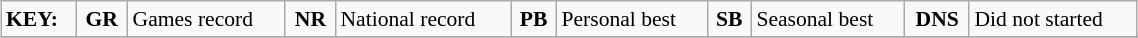<table class="wikitable" style="margin:0.5em auto; font-size:90%;position:relative;" width=60%>
<tr>
<td><strong>KEY:</strong></td>
<td align=center><strong>GR</strong></td>
<td>Games record</td>
<td align=center><strong>NR</strong></td>
<td>National record</td>
<td align=center><strong>PB</strong></td>
<td>Personal best</td>
<td align=center><strong>SB</strong></td>
<td>Seasonal best</td>
<td align=center><strong>DNS</strong></td>
<td>Did not started</td>
</tr>
<tr>
</tr>
</table>
